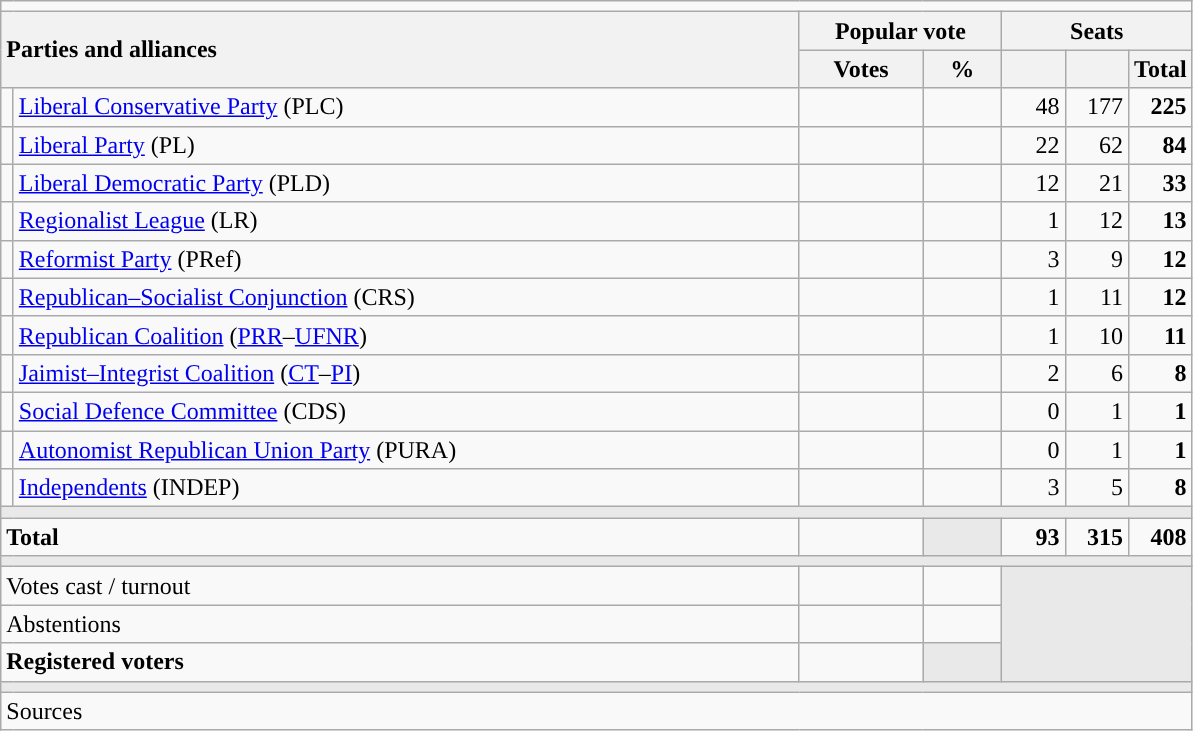<table class="wikitable" style="text-align:right;">
<tr>
<td colspan="7"></td>
</tr>
<tr>
<th style="text-align:left;" rowspan="2" colspan="2" width="525">Parties and alliances</th>
<th colspan="2">Popular vote</th>
<th colspan="3">Seats</th>
</tr>
<tr>
<th width="75">Votes</th>
<th width="45">%</th>
<th width="35"></th>
<th width="35"></th>
<th width="35">Total</th>
</tr>
<tr>
<td width="1" style="color:inherit;background:"></td>
<td align="left"><a href='#'>Liberal Conservative Party</a> (PLC)</td>
<td></td>
<td></td>
<td>48</td>
<td>177</td>
<td><strong>225</strong></td>
</tr>
<tr>
<td style="color:inherit;background:"></td>
<td align="left"><a href='#'>Liberal Party</a> (PL)</td>
<td></td>
<td></td>
<td>22</td>
<td>62</td>
<td><strong>84</strong></td>
</tr>
<tr>
<td style="color:inherit;background:"></td>
<td align="left"><a href='#'>Liberal Democratic Party</a> (PLD)</td>
<td></td>
<td></td>
<td>12</td>
<td>21</td>
<td><strong>33</strong></td>
</tr>
<tr>
<td style="color:inherit;background:"></td>
<td align="left"><a href='#'>Regionalist League</a> (LR)</td>
<td></td>
<td></td>
<td>1</td>
<td>12</td>
<td><strong>13</strong></td>
</tr>
<tr>
<td style="color:inherit;background:"></td>
<td align="left"><a href='#'>Reformist Party</a> (PRef)</td>
<td></td>
<td></td>
<td>3</td>
<td>9</td>
<td><strong>12</strong></td>
</tr>
<tr>
<td style="color:inherit;background:"></td>
<td align="left"><a href='#'>Republican–Socialist Conjunction</a> (CRS)</td>
<td></td>
<td></td>
<td>1</td>
<td>11</td>
<td><strong>12</strong></td>
</tr>
<tr>
<td style="color:inherit;background:"></td>
<td align="left"><a href='#'>Republican Coalition</a> (<a href='#'>PRR</a>–<a href='#'>UFNR</a>)</td>
<td></td>
<td></td>
<td>1</td>
<td>10</td>
<td><strong>11</strong></td>
</tr>
<tr>
<td style="color:inherit;background:"></td>
<td align="left"><a href='#'>Jaimist–Integrist Coalition</a> (<a href='#'>CT</a>–<a href='#'>PI</a>)</td>
<td></td>
<td></td>
<td>2</td>
<td>6</td>
<td><strong>8</strong></td>
</tr>
<tr>
<td style="color:inherit;background:"></td>
<td align="left"><a href='#'>Social Defence Committee</a> (CDS)</td>
<td></td>
<td></td>
<td>0</td>
<td>1</td>
<td><strong>1</strong></td>
</tr>
<tr>
<td style="color:inherit;background:"></td>
<td align="left"><a href='#'>Autonomist Republican Union Party</a> (PURA)</td>
<td></td>
<td></td>
<td>0</td>
<td>1</td>
<td><strong>1</strong></td>
</tr>
<tr>
<td style="color:inherit;background:"></td>
<td align="left"><a href='#'>Independents</a> (INDEP)</td>
<td></td>
<td></td>
<td>3</td>
<td>5</td>
<td><strong>8</strong></td>
</tr>
<tr>
<td colspan="7" bgcolor="#E9E9E9"></td>
</tr>
<tr style="font-weight:bold;">
<td align="left" colspan="2">Total</td>
<td></td>
<td bgcolor="#E9E9E9"></td>
<td>93</td>
<td>315</td>
<td>408</td>
</tr>
<tr>
<td colspan="7" bgcolor="#E9E9E9"></td>
</tr>
<tr>
<td align="left" colspan="2">Votes cast / turnout</td>
<td></td>
<td></td>
<td bgcolor="#E9E9E9" colspan="3" rowspan="3"></td>
</tr>
<tr>
<td align="left" colspan="2">Abstentions</td>
<td></td>
<td></td>
</tr>
<tr style="font-weight:bold;">
<td align="left" colspan="2">Registered voters</td>
<td></td>
<td bgcolor="#E9E9E9"></td>
</tr>
<tr>
<td colspan="7" bgcolor="#E9E9E9"></td>
</tr>
<tr>
<td align="left" colspan="7">Sources</td>
</tr>
</table>
